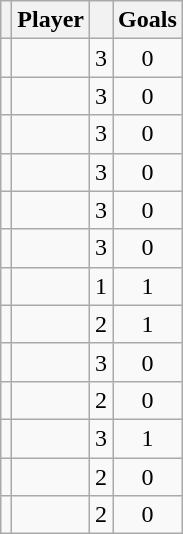<table class="wikitable sortable" style="text-align:center;">
<tr>
<th></th>
<th>Player</th>
<th></th>
<th>Goals</th>
</tr>
<tr>
<td></td>
<td align="left"></td>
<td>3</td>
<td>0</td>
</tr>
<tr>
<td></td>
<td align="left"></td>
<td>3</td>
<td>0</td>
</tr>
<tr>
<td></td>
<td align="left"></td>
<td>3</td>
<td>0</td>
</tr>
<tr>
<td></td>
<td align="left"></td>
<td>3</td>
<td>0</td>
</tr>
<tr>
<td></td>
<td align="left"></td>
<td>3</td>
<td>0</td>
</tr>
<tr>
<td></td>
<td align="left"></td>
<td>3</td>
<td>0</td>
</tr>
<tr>
<td></td>
<td align="left"></td>
<td>1</td>
<td>1</td>
</tr>
<tr>
<td></td>
<td align="left"></td>
<td>2</td>
<td>1</td>
</tr>
<tr>
<td></td>
<td align="left"></td>
<td>3</td>
<td>0</td>
</tr>
<tr>
<td></td>
<td align="left"></td>
<td>2</td>
<td>0</td>
</tr>
<tr>
<td></td>
<td align="left"></td>
<td>3</td>
<td>1</td>
</tr>
<tr>
<td></td>
<td align="left"></td>
<td>2</td>
<td>0</td>
</tr>
<tr>
<td></td>
<td align="left"></td>
<td>2</td>
<td>0</td>
</tr>
</table>
